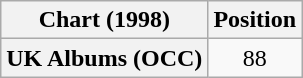<table class="wikitable plainrowheaders">
<tr>
<th>Chart (1998)</th>
<th>Position</th>
</tr>
<tr>
<th scope="row">UK Albums (OCC)</th>
<td align=center>88</td>
</tr>
</table>
